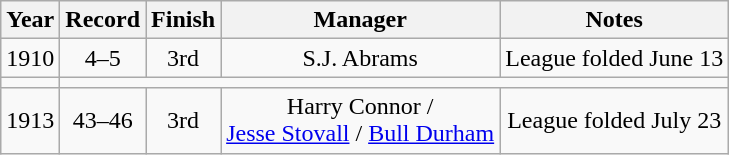<table class="wikitable">
<tr>
<th>Year</th>
<th>Record</th>
<th>Finish</th>
<th>Manager</th>
<th>Notes</th>
</tr>
<tr align=center>
<td>1910</td>
<td>4–5</td>
<td>3rd</td>
<td>S.J. Abrams</td>
<td>League folded June 13</td>
</tr>
<tr align=center>
<td></td>
</tr>
<tr align=center>
<td>1913</td>
<td>43–46</td>
<td>3rd</td>
<td>Harry Connor /<br> <a href='#'>Jesse Stovall</a> / <a href='#'>Bull Durham</a></td>
<td>League folded July 23</td>
</tr>
</table>
